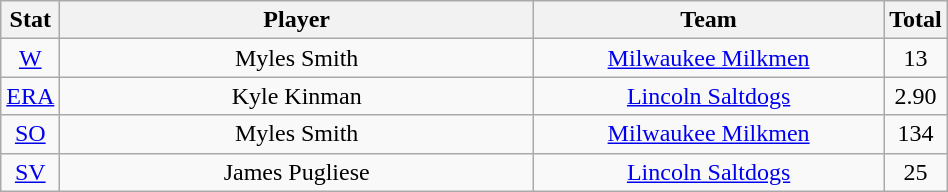<table class="wikitable"  style="width:50%; text-align:center;">
<tr>
<th style="width:5%;">Stat</th>
<th style="width:55%;">Player</th>
<th style="width:55%;">Team</th>
<th style="width:5%;">Total</th>
</tr>
<tr>
<td><a href='#'>W</a></td>
<td>Myles Smith</td>
<td><a href='#'>Milwaukee Milkmen</a></td>
<td>13</td>
</tr>
<tr>
<td><a href='#'>ERA</a></td>
<td>Kyle Kinman</td>
<td><a href='#'>Lincoln Saltdogs</a></td>
<td>2.90</td>
</tr>
<tr>
<td><a href='#'>SO</a></td>
<td>Myles Smith</td>
<td><a href='#'>Milwaukee Milkmen</a></td>
<td>134</td>
</tr>
<tr>
<td><a href='#'>SV</a></td>
<td>James Pugliese</td>
<td><a href='#'>Lincoln Saltdogs</a></td>
<td>25</td>
</tr>
</table>
